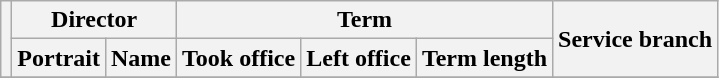<table class="wikitable sortable">
<tr>
<th rowspan=2></th>
<th colspan=2>Director</th>
<th colspan=3>Term</th>
<th rowspan=2>Service branch</th>
</tr>
<tr>
<th>Portrait</th>
<th>Name</th>
<th>Took office</th>
<th>Left office</th>
<th>Term length</th>
</tr>
<tr>
</tr>
</table>
